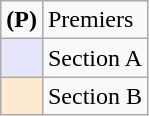<table class=wikitable>
<tr>
<td><strong>(P)</strong></td>
<td>Premiers</td>
</tr>
<tr>
<td bgcolor=E6E6FA></td>
<td>Section A</td>
</tr>
<tr>
<td bgcolor=FEEAD3></td>
<td>Section B</td>
</tr>
</table>
